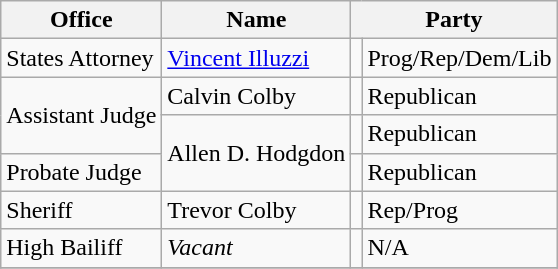<table class="wikitable sortable">
<tr>
<th>Office</th>
<th>Name</th>
<th colspan="2">Party</th>
</tr>
<tr>
<td>States Attorney</td>
<td><a href='#'>Vincent Illuzzi</a></td>
<td></td>
<td>Prog/Rep/Dem/Lib</td>
</tr>
<tr>
<td rowspan=2>Assistant Judge</td>
<td>Calvin Colby</td>
<td></td>
<td>Republican</td>
</tr>
<tr>
<td rowspan=2>Allen D. Hodgdon</td>
<td></td>
<td>Republican</td>
</tr>
<tr>
<td>Probate Judge</td>
<td></td>
<td>Republican</td>
</tr>
<tr>
<td>Sheriff</td>
<td>Trevor Colby</td>
<td></td>
<td>Rep/Prog</td>
</tr>
<tr>
<td>High Bailiff</td>
<td><em>Vacant</em></td>
<td></td>
<td>N/A</td>
</tr>
<tr>
</tr>
</table>
